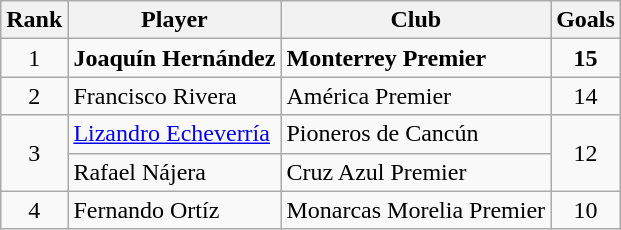<table class="wikitable">
<tr>
<th>Rank</th>
<th>Player</th>
<th>Club</th>
<th>Goals</th>
</tr>
<tr>
<td align=center rowspan=1>1</td>
<td>  <strong>Joaquín Hernández</strong></td>
<td><strong>Monterrey Premier</strong></td>
<td align=center rowspan=1><strong>15</strong></td>
</tr>
<tr>
<td align=center rowspan=1>2</td>
<td> Francisco Rivera</td>
<td>América Premier</td>
<td align=center rowspan=1>14</td>
</tr>
<tr>
<td align=center rowspan=2>3</td>
<td> <a href='#'>Lizandro Echeverría</a></td>
<td>Pioneros de Cancún</td>
<td align=center rowspan=2>12</td>
</tr>
<tr>
<td> Rafael Nájera</td>
<td>Cruz Azul Premier</td>
</tr>
<tr>
<td align=center rowspan=1>4</td>
<td> Fernando Ortíz</td>
<td>Monarcas Morelia Premier</td>
<td align=center rowspan=1>10</td>
</tr>
</table>
